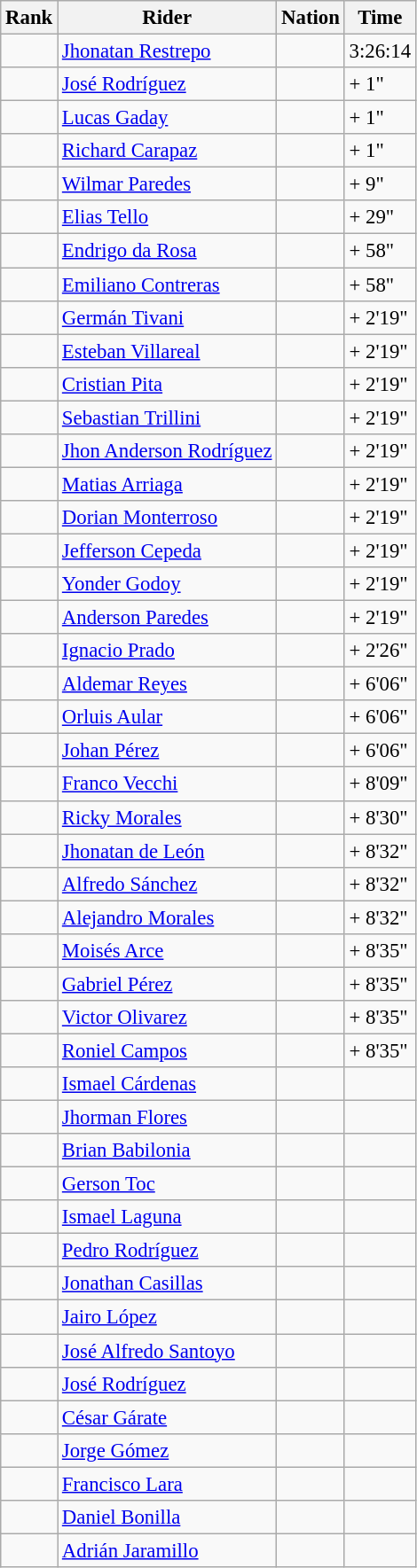<table class="wikitable sortable" style="font-size:95%" style="width:35em;" style="text-align:center">
<tr>
<th>Rank</th>
<th>Rider</th>
<th>Nation</th>
<th>Time</th>
</tr>
<tr>
<td></td>
<td align=left><a href='#'>Jhonatan Restrepo</a></td>
<td align=left></td>
<td>3:26:14</td>
</tr>
<tr>
<td></td>
<td align=left><a href='#'>José Rodríguez</a></td>
<td align=left></td>
<td>+ 1"</td>
</tr>
<tr>
<td></td>
<td align=left><a href='#'>Lucas Gaday</a></td>
<td align=left></td>
<td>+ 1"</td>
</tr>
<tr>
<td></td>
<td align=left><a href='#'>Richard Carapaz</a></td>
<td align=left></td>
<td>+ 1"</td>
</tr>
<tr>
<td></td>
<td align=left><a href='#'>Wilmar Paredes</a></td>
<td align=left></td>
<td>+ 9"</td>
</tr>
<tr>
<td></td>
<td align=left><a href='#'>Elias Tello</a></td>
<td align=left></td>
<td>+ 29"</td>
</tr>
<tr>
<td></td>
<td align=left><a href='#'>Endrigo da Rosa</a></td>
<td align=left></td>
<td>+ 58"</td>
</tr>
<tr>
<td></td>
<td align=left><a href='#'>Emiliano Contreras</a></td>
<td align=left></td>
<td>+ 58"</td>
</tr>
<tr>
<td></td>
<td align=left><a href='#'>Germán Tivani</a></td>
<td align=left></td>
<td>+ 2'19"</td>
</tr>
<tr>
<td></td>
<td align=left><a href='#'>Esteban Villareal</a></td>
<td align=left></td>
<td>+ 2'19"</td>
</tr>
<tr>
<td></td>
<td align=left><a href='#'>Cristian Pita</a></td>
<td align=left></td>
<td>+ 2'19"</td>
</tr>
<tr>
<td></td>
<td align=left><a href='#'>Sebastian Trillini</a></td>
<td align=left></td>
<td>+ 2'19"</td>
</tr>
<tr>
<td></td>
<td align=left><a href='#'>Jhon Anderson Rodríguez</a></td>
<td align=left></td>
<td>+ 2'19"</td>
</tr>
<tr>
<td></td>
<td align=left><a href='#'>Matias Arriaga</a></td>
<td align=left></td>
<td>+ 2'19"</td>
</tr>
<tr>
<td></td>
<td align=left><a href='#'>Dorian Monterroso</a></td>
<td align=left></td>
<td>+ 2'19"</td>
</tr>
<tr>
<td></td>
<td align=left><a href='#'>Jefferson Cepeda</a></td>
<td align=left></td>
<td>+ 2'19"</td>
</tr>
<tr>
<td></td>
<td align=left><a href='#'>Yonder Godoy</a></td>
<td align=left></td>
<td>+ 2'19"</td>
</tr>
<tr>
<td></td>
<td align=left><a href='#'>Anderson Paredes</a></td>
<td align=left></td>
<td>+ 2'19"</td>
</tr>
<tr>
<td></td>
<td align=left><a href='#'>Ignacio Prado</a></td>
<td align=left></td>
<td>+ 2'26"</td>
</tr>
<tr>
<td></td>
<td align=left><a href='#'>Aldemar Reyes</a></td>
<td align=left></td>
<td>+ 6'06"</td>
</tr>
<tr>
<td></td>
<td align=left><a href='#'>Orluis Aular</a></td>
<td align=left></td>
<td>+ 6'06"</td>
</tr>
<tr>
<td></td>
<td align=left><a href='#'>Johan Pérez</a></td>
<td align=left></td>
<td>+ 6'06"</td>
</tr>
<tr>
<td></td>
<td align=left><a href='#'>Franco Vecchi</a></td>
<td align=left></td>
<td>+ 8'09"</td>
</tr>
<tr>
<td></td>
<td align=left><a href='#'>Ricky Morales</a></td>
<td align=left></td>
<td>+ 8'30"</td>
</tr>
<tr>
<td></td>
<td align=left><a href='#'>Jhonatan de León</a></td>
<td align=left></td>
<td>+ 8'32"</td>
</tr>
<tr>
<td></td>
<td align=left><a href='#'>Alfredo Sánchez</a></td>
<td align=left></td>
<td>+ 8'32"</td>
</tr>
<tr>
<td></td>
<td align=left><a href='#'>Alejandro Morales</a></td>
<td align=left></td>
<td>+ 8'32"</td>
</tr>
<tr>
<td></td>
<td align=left><a href='#'>Moisés Arce</a></td>
<td align=left></td>
<td>+ 8'35"</td>
</tr>
<tr>
<td></td>
<td align=left><a href='#'>Gabriel Pérez</a></td>
<td align=left></td>
<td>+ 8'35"</td>
</tr>
<tr>
<td></td>
<td align=left><a href='#'>Victor Olivarez</a></td>
<td align=left></td>
<td>+ 8'35"</td>
</tr>
<tr>
<td></td>
<td align=left><a href='#'>Roniel Campos</a></td>
<td align=left></td>
<td>+ 8'35"</td>
</tr>
<tr>
<td></td>
<td align=left><a href='#'>Ismael Cárdenas</a></td>
<td align=left></td>
<td></td>
</tr>
<tr>
<td></td>
<td align=left><a href='#'>Jhorman Flores</a></td>
<td align=left></td>
<td></td>
</tr>
<tr>
<td></td>
<td align=left><a href='#'>Brian Babilonia</a></td>
<td align=left></td>
<td></td>
</tr>
<tr>
<td></td>
<td align=left><a href='#'>Gerson Toc</a></td>
<td align=left></td>
<td></td>
</tr>
<tr>
<td></td>
<td align=left><a href='#'>Ismael Laguna</a></td>
<td align=left></td>
<td></td>
</tr>
<tr>
<td></td>
<td align=left><a href='#'>Pedro Rodríguez</a></td>
<td align=left></td>
<td></td>
</tr>
<tr>
<td></td>
<td align=left><a href='#'>Jonathan Casillas</a></td>
<td align=left></td>
<td></td>
</tr>
<tr>
<td></td>
<td align=left><a href='#'>Jairo López</a></td>
<td align=left></td>
<td></td>
</tr>
<tr>
<td></td>
<td align=left><a href='#'>José Alfredo Santoyo</a></td>
<td align=left></td>
<td></td>
</tr>
<tr>
<td></td>
<td align=left><a href='#'>José Rodríguez</a></td>
<td align=left></td>
<td></td>
</tr>
<tr>
<td></td>
<td align=left><a href='#'>César Gárate</a></td>
<td align=left></td>
<td></td>
</tr>
<tr>
<td></td>
<td align=left><a href='#'>Jorge Gómez</a></td>
<td align=left></td>
<td></td>
</tr>
<tr>
<td></td>
<td align=left><a href='#'>Francisco Lara</a></td>
<td align=left></td>
<td></td>
</tr>
<tr>
<td></td>
<td align=left><a href='#'>Daniel Bonilla</a></td>
<td align=left></td>
<td></td>
</tr>
<tr>
<td></td>
<td align=left><a href='#'>Adrián Jaramillo</a></td>
<td align=left></td>
<td></td>
</tr>
</table>
